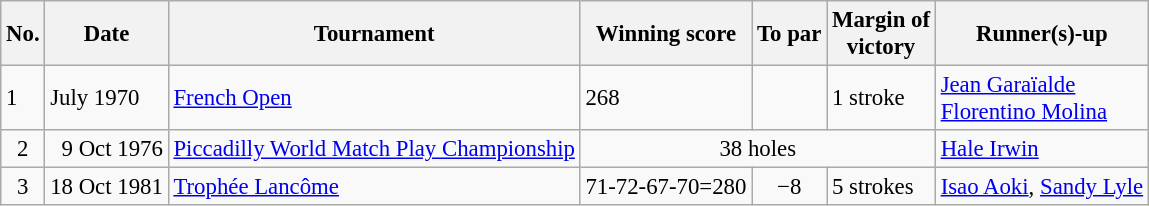<table class="wikitable" style="font-size:95%;">
<tr>
<th>No.</th>
<th>Date</th>
<th>Tournament</th>
<th>Winning score</th>
<th>To par</th>
<th>Margin of<br>victory</th>
<th>Runner(s)-up</th>
</tr>
<tr>
<td>1</td>
<td>July 1970</td>
<td><a href='#'>French Open</a></td>
<td>268</td>
<td></td>
<td>1 stroke</td>
<td> <a href='#'>Jean Garaïalde</a><br> <a href='#'>Florentino Molina</a></td>
</tr>
<tr>
<td align="center">2</td>
<td align="right">9 Oct 1976</td>
<td><a href='#'>Piccadilly World Match Play Championship</a></td>
<td colspan="3" align="center">38 holes</td>
<td> <a href='#'>Hale Irwin</a></td>
</tr>
<tr>
<td align="center">3</td>
<td align="right">18 Oct 1981</td>
<td><a href='#'>Trophée Lancôme</a></td>
<td align="right">71-72-67-70=280</td>
<td align="center">−8</td>
<td>5 strokes</td>
<td> <a href='#'>Isao Aoki</a>,  <a href='#'>Sandy Lyle</a></td>
</tr>
</table>
